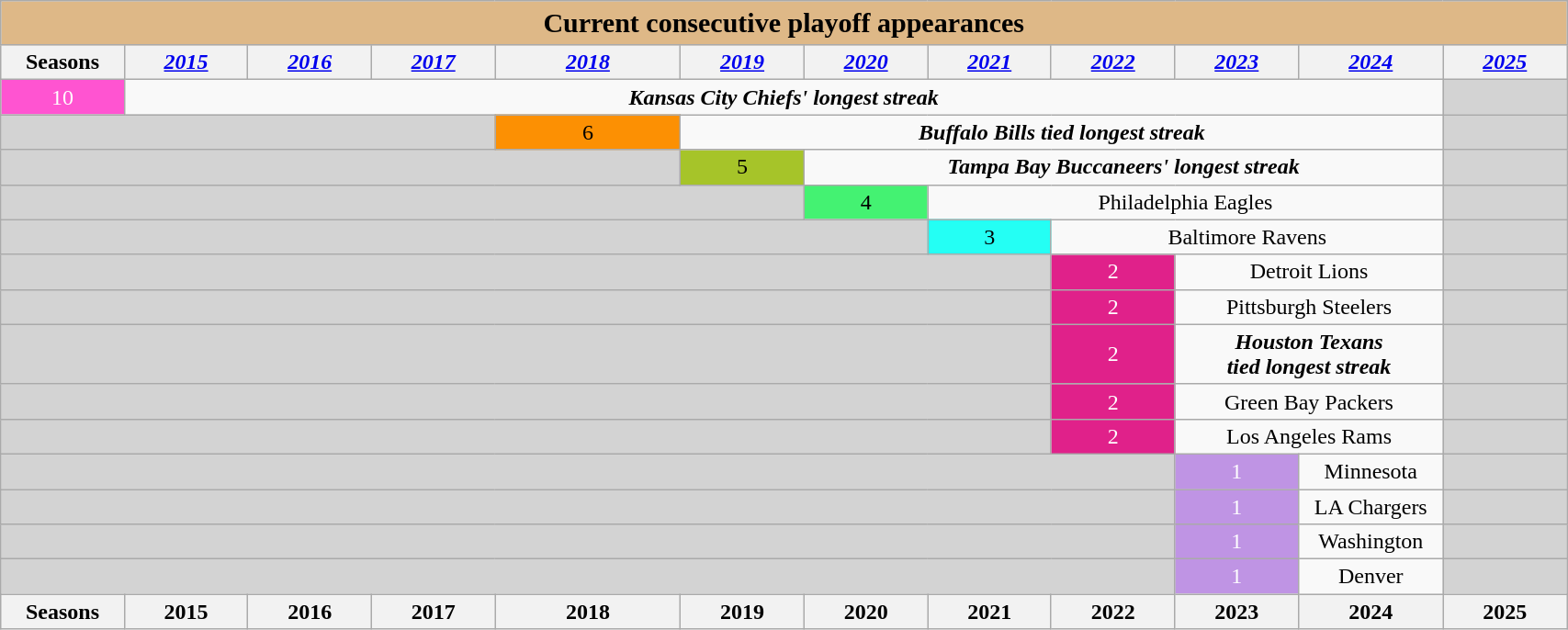<table class="wikitable" style="text-align:center" width=90%>
<tr>
<th colspan="12" style="width:95%; text-align:center; font-size:125%; background:#deb887;">Current consecutive playoff appearances</th>
</tr>
<tr>
<th width=6%>Seasons</th>
<th width=6%><em><a href='#'>2015</a></em></th>
<th width=6%><em><a href='#'>2016</a></em></th>
<th width=6%><em><a href='#'>2017</a></em></th>
<th width=9%><em><a href='#'>2018</a></em></th>
<th width=6%><em><a href='#'>2019</a></em></th>
<th width=6%><em><a href='#'>2020</a></em></th>
<th width=6%><em><a href='#'>2021</a></em></th>
<th width=6%><em><a href='#'>2022</a></em></th>
<th width=6%><em><a href='#'>2023</a></em></th>
<th width=6%><em><a href='#'>2024</a></em></th>
<th width=6%><em><a href='#'>2025</a></em></th>
</tr>
<tr>
<td style="background:#FF54D1; color:white;">10</td>
<td colspan="10"><strong><em>Kansas City Chiefs' longest streak</em></strong></td>
<td style="background:lightgrey;"></td>
</tr>
<tr>
<td colspan="4" style="background:lightgrey;"></td>
<td style="background:#fc9003;">6</td>
<td colspan="6"><strong><em>Buffalo Bills tied longest streak</em></strong></td>
<td style="background:lightgrey;"></td>
</tr>
<tr>
<td colspan="5" style="background:lightgrey;"></td>
<td style="background:#a6c429;">5</td>
<td colspan="5"><strong><em>Tampa Bay Buccaneers' longest streak</em></strong></td>
<td style="background:lightgrey;"></td>
</tr>
<tr>
<td colspan="6" style="background:lightgrey;"></td>
<td style="background:#44F272;">4</td>
<td colspan="4">Philadelphia Eagles</td>
<td style="background:lightgrey;"></td>
</tr>
<tr>
<td colspan="7" style="background:lightgrey;"></td>
<td style="background:#24FFF4;">3</td>
<td colspan=3>Baltimore Ravens</td>
<td style="background:lightgrey;"></td>
</tr>
<tr>
<td colspan="8" style="background:lightgrey;"></td>
<td style="background:#E0218A; color:white;">2</td>
<td colspan=2>Detroit Lions</td>
<td style="background:lightgrey;"></td>
</tr>
<tr>
<td colspan="8" style="background:lightgrey;"></td>
<td style="background:#E0218A; color:white;">2</td>
<td colspan=2>Pittsburgh Steelers</td>
<td style="background:lightgrey;"></td>
</tr>
<tr>
<td colspan="8" style="background:lightgrey;"></td>
<td style="background:#E0218A; color:white;">2</td>
<td colspan=2><strong><em>Houston Texans <br>tied longest streak</em></strong></td>
<td style="background:lightgrey;"></td>
</tr>
<tr>
<td colspan="8" style="background:lightgrey;"></td>
<td style="background:#E0218A; color:white;">2</td>
<td colspan=2>Green Bay Packers</td>
<td style="background:lightgrey;"></td>
</tr>
<tr>
<td colspan="8" style="background:lightgrey;"></td>
<td style="background:#E0218A; color:white;">2</td>
<td colspan=2>Los Angeles Rams</td>
<td style="background:lightgrey;"></td>
</tr>
<tr>
<td colspan="9" style="background:lightgrey;"></td>
<td style="background:#BF94E4; color:white;">1</td>
<td>Minnesota</td>
<td style="background:lightgrey;"></td>
</tr>
<tr>
<td colspan="9" style="background:lightgrey;"></td>
<td style="background:#BF94E4; color:white;">1</td>
<td>LA Chargers</td>
<td style="background:lightgrey;"></td>
</tr>
<tr>
<td colspan="9" style="background:lightgrey;"></td>
<td style="background:#BF94E4; color:white;">1</td>
<td>Washington</td>
<td style="background:lightgrey;"></td>
</tr>
<tr>
<td colspan="9" style="background:lightgrey;"></td>
<td style="background:#BF94E4; color:white;">1</td>
<td>Denver</td>
<td style="background:lightgrey;"></td>
</tr>
<tr>
<th>Seasons</th>
<th>2015</th>
<th>2016</th>
<th>2017</th>
<th>2018</th>
<th>2019</th>
<th>2020</th>
<th>2021</th>
<th>2022</th>
<th>2023</th>
<th>2024</th>
<th>2025</th>
</tr>
</table>
